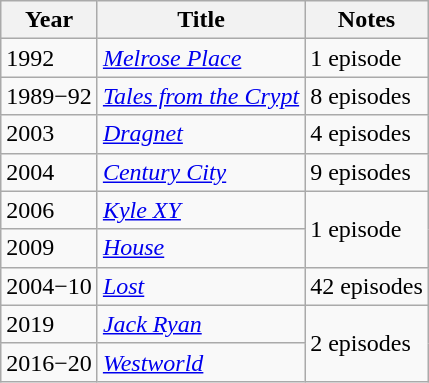<table class="wikitable">
<tr>
<th>Year</th>
<th>Title</th>
<th>Notes</th>
</tr>
<tr>
<td>1992</td>
<td><em><a href='#'>Melrose Place</a></em></td>
<td>1 episode</td>
</tr>
<tr>
<td>1989−92</td>
<td><em><a href='#'>Tales from the Crypt</a></em></td>
<td>8 episodes</td>
</tr>
<tr>
<td>2003</td>
<td><em><a href='#'>Dragnet</a></em></td>
<td>4 episodes</td>
</tr>
<tr>
<td>2004</td>
<td><em><a href='#'>Century City</a></em></td>
<td>9 episodes</td>
</tr>
<tr>
<td>2006</td>
<td><em><a href='#'>Kyle XY</a></em></td>
<td rowspan=2>1 episode</td>
</tr>
<tr>
<td>2009</td>
<td><em><a href='#'>House</a></em></td>
</tr>
<tr>
<td>2004−10</td>
<td><em><a href='#'>Lost</a></em></td>
<td>42 episodes</td>
</tr>
<tr>
<td>2019</td>
<td><em><a href='#'>Jack Ryan</a></em></td>
<td rowspan=2>2 episodes</td>
</tr>
<tr>
<td>2016−20</td>
<td><em><a href='#'>Westworld</a></em></td>
</tr>
</table>
